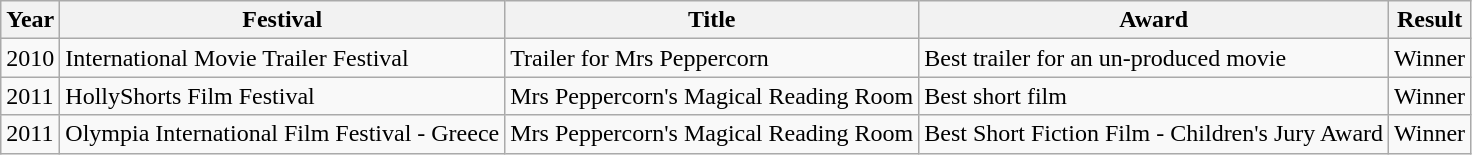<table class="wikitable">
<tr>
<th>Year</th>
<th>Festival</th>
<th>Title</th>
<th>Award</th>
<th>Result</th>
</tr>
<tr>
<td>2010</td>
<td>International Movie Trailer Festival</td>
<td>Trailer for Mrs Peppercorn</td>
<td>Best trailer for an un-produced movie</td>
<td>Winner</td>
</tr>
<tr>
<td>2011</td>
<td>HollyShorts Film Festival</td>
<td>Mrs Peppercorn's Magical Reading Room</td>
<td>Best short film</td>
<td>Winner</td>
</tr>
<tr>
<td>2011</td>
<td>Olympia International Film Festival - Greece</td>
<td>Mrs Peppercorn's Magical Reading Room</td>
<td>Best Short Fiction Film - Children's Jury Award</td>
<td>Winner</td>
</tr>
</table>
